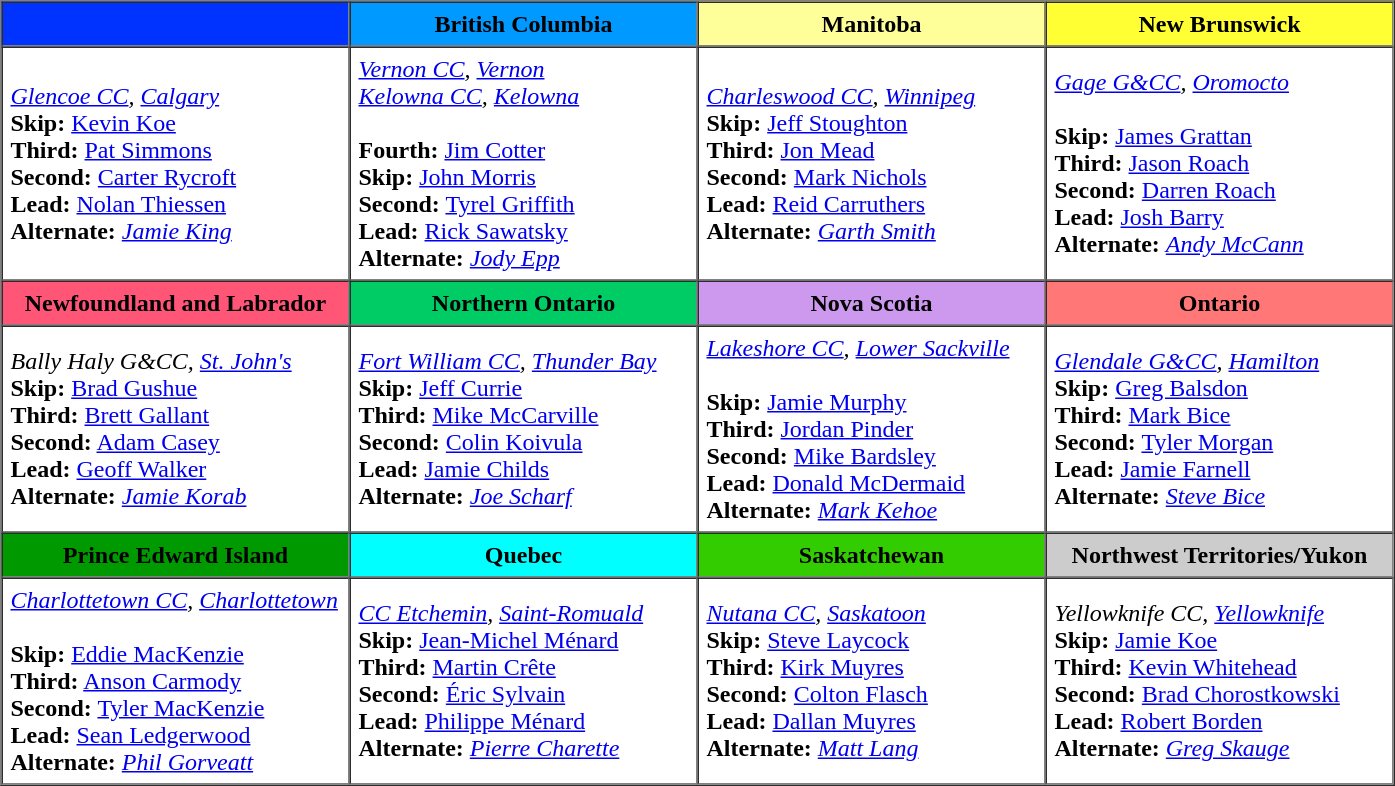<table border=1 cellpadding=5 cellspacing=0>
<tr>
<th bgcolor=#0033ff width=220></th>
<th bgcolor=#0099ff width=220>British Columbia</th>
<th bgcolor=#ffff99 width=220>Manitoba</th>
<th bgcolor=#ffff33 width=220>New Brunswick</th>
</tr>
<tr>
<td><em><a href='#'>Glencoe CC</a>, <a href='#'>Calgary</a></em><br><strong>Skip:</strong> <a href='#'>Kevin Koe</a><br>
<strong>Third:</strong> <a href='#'>Pat Simmons</a><br>
<strong>Second:</strong> <a href='#'>Carter Rycroft</a><br>
<strong>Lead:</strong> <a href='#'>Nolan Thiessen</a><br>
<strong>Alternate:</strong> <em><a href='#'>Jamie King</a></em></td>
<td align=left><em><a href='#'>Vernon CC</a>, <a href='#'>Vernon</a><br><a href='#'>Kelowna CC</a>, <a href='#'>Kelowna</a></em><br><br><strong>Fourth:</strong> <a href='#'>Jim Cotter</a><br>
<strong>Skip:</strong> <a href='#'>John Morris</a><br>
<strong>Second:</strong> <a href='#'>Tyrel Griffith</a><br>
<strong>Lead:</strong> <a href='#'>Rick Sawatsky</a><br>
<strong>Alternate:</strong> <em><a href='#'>Jody Epp</a></em></td>
<td><em><a href='#'>Charleswood CC</a>, <a href='#'>Winnipeg</a></em><br><strong>Skip:</strong> <a href='#'>Jeff Stoughton</a><br>
<strong>Third:</strong> <a href='#'>Jon Mead</a><br>
<strong>Second:</strong> <a href='#'>Mark Nichols</a><br>
<strong>Lead:</strong> <a href='#'>Reid Carruthers</a><br>
<strong>Alternate:</strong> <em><a href='#'>Garth Smith</a></em></td>
<td><em><a href='#'>Gage G&CC</a>, <a href='#'>Oromocto</a></em><br><br><strong>Skip:</strong> <a href='#'>James Grattan</a><br>
<strong>Third:</strong> <a href='#'>Jason Roach</a><br>
<strong>Second:</strong> <a href='#'>Darren Roach</a><br>
<strong>Lead:</strong> <a href='#'>Josh Barry</a><br>
<strong>Alternate:</strong> <em><a href='#'>Andy McCann</a></em></td>
</tr>
<tr border=1 cellpadding=5 cellspacing=0>
<th bgcolor=#ff5577 width=200>Newfoundland and Labrador</th>
<th bgcolor=#00CC66 width=200>Northern Ontario</th>
<th bgcolor=#cc99ee width=200>Nova Scotia</th>
<th bgcolor=#ff7777 width=200>Ontario</th>
</tr>
<tr>
<td><em>Bally Haly G&CC, <a href='#'>St. John's</a> </em><br><strong>Skip:</strong> <a href='#'>Brad Gushue</a><br>
<strong>Third:</strong> <a href='#'>Brett Gallant</a><br>
<strong>Second:</strong> <a href='#'>Adam Casey</a><br>
<strong>Lead:</strong> <a href='#'>Geoff Walker</a><br>
<strong>Alternate:</strong> <em><a href='#'>Jamie Korab</a></em></td>
<td><em><a href='#'>Fort William CC</a>, <a href='#'>Thunder Bay</a></em><br><strong>Skip:</strong> <a href='#'>Jeff Currie</a><br>
<strong>Third:</strong> <a href='#'>Mike McCarville</a><br>
<strong>Second:</strong> <a href='#'>Colin Koivula</a><br>
<strong>Lead:</strong> <a href='#'>Jamie Childs</a><br>
<strong>Alternate:</strong> <em><a href='#'>Joe Scharf</a></em></td>
<td><em><a href='#'>Lakeshore CC</a>, <a href='#'>Lower Sackville</a></em><br><br><strong>Skip:</strong> <a href='#'>Jamie Murphy</a><br>
<strong>Third:</strong> <a href='#'>Jordan Pinder</a><br>
<strong>Second:</strong> <a href='#'>Mike Bardsley</a><br>
<strong>Lead:</strong> <a href='#'>Donald McDermaid</a><br>
<strong>Alternate:</strong> <em><a href='#'>Mark Kehoe</a></em></td>
<td><em><a href='#'>Glendale G&CC</a>, <a href='#'>Hamilton</a></em><br><strong>Skip:</strong> <a href='#'>Greg Balsdon</a><br>
<strong>Third:</strong> <a href='#'>Mark Bice</a><br>
<strong>Second:</strong> <a href='#'>Tyler Morgan</a><br>
<strong>Lead:</strong> <a href='#'>Jamie Farnell</a><br>
<strong>Alternate:</strong> <em><a href='#'>Steve Bice</a></em></td>
</tr>
<tr border=1 cellpadding=5 cellspacing=0>
<th bgcolor=#009900 width=200>Prince Edward Island</th>
<th bgcolor=#00ffff width=200>Quebec</th>
<th bgcolor=#33cc00 width=200>Saskatchewan</th>
<th bgcolor=#cccccc width=200>Northwest Territories/Yukon</th>
</tr>
<tr>
<td><em><a href='#'>Charlottetown CC</a>, <a href='#'>Charlottetown</a></em><br><br><strong>Skip:</strong> <a href='#'>Eddie MacKenzie</a><br>
<strong>Third:</strong> <a href='#'>Anson Carmody</a><br>
<strong>Second:</strong> <a href='#'>Tyler MacKenzie</a><br>
<strong>Lead:</strong> <a href='#'>Sean Ledgerwood</a><br>
<strong>Alternate:</strong> <em><a href='#'>Phil Gorveatt</a></em></td>
<td><em><a href='#'>CC Etchemin</a>, <a href='#'>Saint-Romuald</a></em><br><strong>Skip:</strong> <a href='#'>Jean-Michel Ménard</a><br>
<strong>Third:</strong> <a href='#'>Martin Crête</a><br>
<strong>Second:</strong> <a href='#'>Éric Sylvain</a><br>
<strong>Lead:</strong> <a href='#'>Philippe Ménard</a><br>
<strong>Alternate:</strong> <em><a href='#'>Pierre Charette</a></em></td>
<td><em><a href='#'>Nutana CC</a>, <a href='#'>Saskatoon</a></em><br><strong>Skip:</strong> <a href='#'>Steve Laycock</a><br>
<strong>Third:</strong> <a href='#'>Kirk Muyres</a><br>
<strong>Second:</strong> <a href='#'>Colton Flasch</a><br>
<strong>Lead:</strong> <a href='#'>Dallan Muyres</a><br>
<strong>Alternate:</strong> <em><a href='#'>Matt Lang</a></em></td>
<td><em>Yellowknife CC, <a href='#'>Yellowknife</a></em><br><strong>Skip:</strong> <a href='#'>Jamie Koe</a><br>
<strong>Third:</strong> <a href='#'>Kevin Whitehead</a><br>
<strong>Second:</strong> <a href='#'>Brad Chorostkowski</a><br>
<strong>Lead:</strong> <a href='#'>Robert Borden</a><br>
<strong>Alternate:</strong> <em><a href='#'>Greg Skauge</a></em></td>
</tr>
</table>
